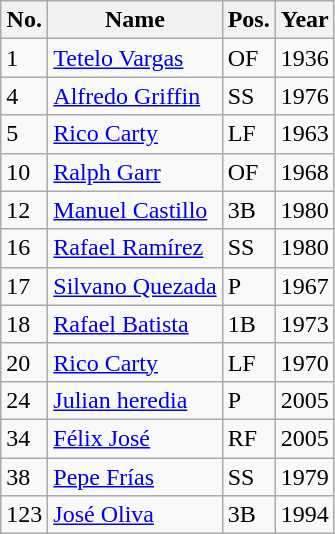<table class="wikitable">
<tr>
<th>No.</th>
<th>Name</th>
<th>Pos.</th>
<th>Year</th>
</tr>
<tr>
<td>1</td>
<td><a href='#'>Tetelo Vargas</a></td>
<td>OF</td>
<td>1936</td>
</tr>
<tr>
<td>4</td>
<td><a href='#'>Alfredo Griffin</a></td>
<td>SS</td>
<td>1976</td>
</tr>
<tr>
<td>5</td>
<td><a href='#'>Rico Carty</a></td>
<td>LF</td>
<td>1963</td>
</tr>
<tr>
<td>10</td>
<td><a href='#'>Ralph Garr</a></td>
<td>OF</td>
<td>1968</td>
</tr>
<tr>
<td>12</td>
<td><a href='#'>Manuel Castillo</a></td>
<td>3B</td>
<td>1980</td>
</tr>
<tr>
<td>16</td>
<td><a href='#'>Rafael Ramírez</a></td>
<td>SS</td>
<td>1980</td>
</tr>
<tr>
<td>17</td>
<td><a href='#'>Silvano Quezada</a></td>
<td>P</td>
<td>1967</td>
</tr>
<tr>
<td>18</td>
<td><a href='#'>Rafael Batista</a></td>
<td>1B</td>
<td>1973</td>
</tr>
<tr>
<td>20</td>
<td><a href='#'>Rico Carty</a></td>
<td>LF</td>
<td>1970</td>
</tr>
<tr>
<td>24</td>
<td><a href='#'>Julian heredia</a></td>
<td>P</td>
<td>2005</td>
</tr>
<tr>
<td>34</td>
<td><a href='#'>Félix José</a></td>
<td>RF</td>
<td>2005</td>
</tr>
<tr>
<td>38</td>
<td><a href='#'>Pepe Frías</a></td>
<td>SS</td>
<td>1979</td>
</tr>
<tr>
<td>123</td>
<td><a href='#'>José Oliva</a></td>
<td>3B</td>
<td>1994</td>
</tr>
</table>
